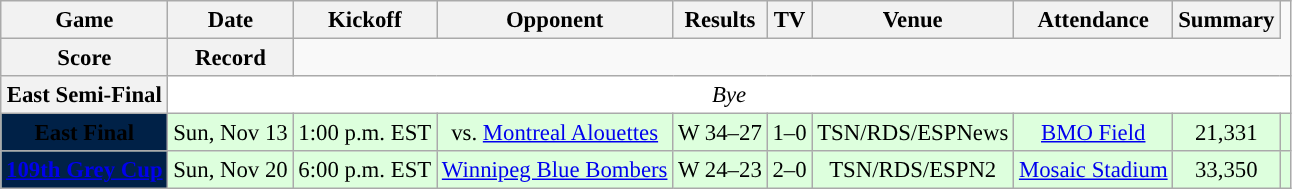<table class="wikitable" style="font-size: 95%;">
<tr>
<th scope="col">Game</th>
<th scope="col">Date</th>
<th scope="col">Kickoff</th>
<th scope="col">Opponent</th>
<th scope="col">Results</th>
<th scope="col">TV</th>
<th scope="col">Venue</th>
<th scope="col">Attendance</th>
<th scope="col">Summary</th>
</tr>
<tr>
<th scope="col">Score</th>
<th scope="col">Record</th>
</tr>
<tr bgcolor="#ffffff" align="center">
<th align="center">East Semi-Final</th>
<td colspan="9" valign="middle" align="center"><em>Bye</em></td>
</tr>
<tr align="center" bgcolor="#ddffdd">
<th style="text-align:center; background:#002147;"><span>East Final</span></th>
<td align="center">Sun, Nov 13</td>
<td align="center">1:00 p.m. EST</td>
<td align="center">vs. <a href='#'>Montreal Alouettes</a></td>
<td align="center">W 34–27</td>
<td align="center">1–0</td>
<td align="center">TSN/RDS/ESPNews</td>
<td align="center"><a href='#'>BMO Field</a></td>
<td align="center">21,331</td>
<td align="center"></td>
</tr>
<tr align="center" bgcolor="#ddffdd">
<th style="text-align:center; background:#002147;"><span><a href='#'><span>109th Grey Cup</span></a></span></th>
<td align="center">Sun, Nov 20</td>
<td align="center">6:00 p.m. EST</td>
<td align="center"><a href='#'>Winnipeg Blue Bombers</a></td>
<td align="center">W 24–23</td>
<td align="center">2–0</td>
<td align="center">TSN/RDS/ESPN2</td>
<td align="center"><a href='#'>Mosaic Stadium</a></td>
<td align="center">33,350</td>
<td align="center"></td>
</tr>
</table>
